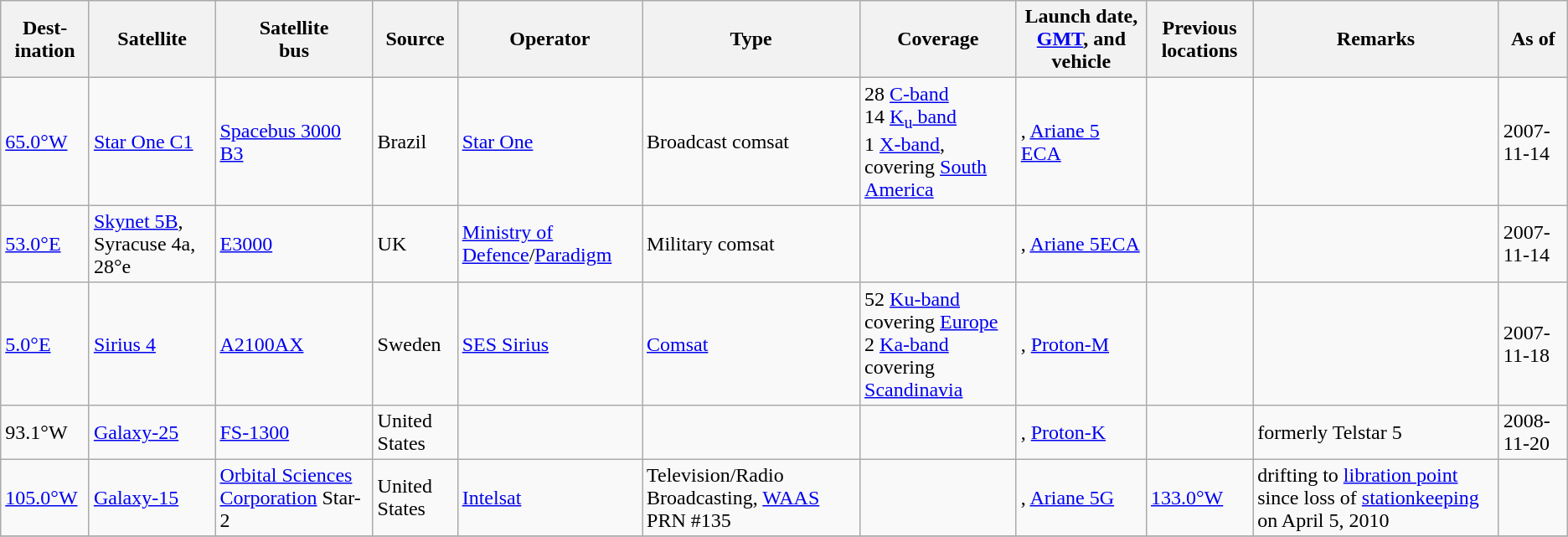<table class="wikitable sortable">
<tr>
<th>Dest­ination</th>
<th>Satellite</th>
<th>Satellite <br>bus</th>
<th>Source</th>
<th>Operator</th>
<th>Type</th>
<th>Coverage </th>
<th>Launch date, <a href='#'>GMT</a>, and vehicle</th>
<th>Previous locations</th>
<th>Remarks</th>
<th>As of </th>
</tr>
<tr>
<td><a href='#'>65.0°W</a></td>
<td><a href='#'>Star One C1</a></td>
<td><a href='#'>Spacebus 3000 B3</a></td>
<td>Brazil</td>
<td><a href='#'>Star One</a></td>
<td>Broadcast comsat</td>
<td>28 <a href='#'>C-band</a><br>14 <a href='#'>K<sub>u</sub> band</a><br>1 <a href='#'>X-band</a>, covering <a href='#'>South America</a></td>
<td>, <a href='#'>Ariane 5 ECA</a></td>
<td></td>
<td></td>
<td>2007-11-14</td>
</tr>
<tr>
<td><a href='#'>53.0°E</a></td>
<td><a href='#'>Skynet 5B</a>, Syracuse 4a, 28°e</td>
<td><a href='#'>E3000</a></td>
<td>UK</td>
<td><a href='#'>Ministry of Defence</a>/<a href='#'>Paradigm</a></td>
<td>Military comsat</td>
<td></td>
<td>, <a href='#'>Ariane 5ECA</a></td>
<td></td>
<td></td>
<td>2007-11-14</td>
</tr>
<tr>
<td><a href='#'>5.0°E</a></td>
<td><a href='#'>Sirius 4</a></td>
<td><a href='#'>A2100AX</a></td>
<td>Sweden</td>
<td><a href='#'>SES Sirius</a></td>
<td><a href='#'>Comsat</a></td>
<td>52 <a href='#'>Ku-band</a> covering <a href='#'>Europe</a><br>2 <a href='#'>Ka-band</a> covering <a href='#'>Scandinavia</a></td>
<td>, <a href='#'>Proton-M</a></td>
<td></td>
<td></td>
<td>2007-11-18</td>
</tr>
<tr>
<td>93.1°W</td>
<td><a href='#'>Galaxy-25</a></td>
<td><a href='#'>FS-1300</a></td>
<td>United States</td>
<td></td>
<td></td>
<td></td>
<td>, <a href='#'>Proton-K</a></td>
<td></td>
<td>formerly Telstar 5</td>
<td>2008-11-20</td>
</tr>
<tr>
<td><a href='#'>105.0°W</a></td>
<td><a href='#'>Galaxy-15</a></td>
<td><a href='#'>Orbital Sciences Corporation</a> Star-2</td>
<td>United States</td>
<td><a href='#'>Intelsat</a></td>
<td>Television/Radio Broadcasting, <a href='#'>WAAS</a> PRN #135</td>
<td></td>
<td>, <a href='#'>Ariane 5G</a></td>
<td><a href='#'>133.0°W</a></td>
<td>drifting to <a href='#'>libration point</a> since loss of <a href='#'>stationkeeping</a> on April 5, 2010</td>
<td></td>
</tr>
<tr>
</tr>
</table>
